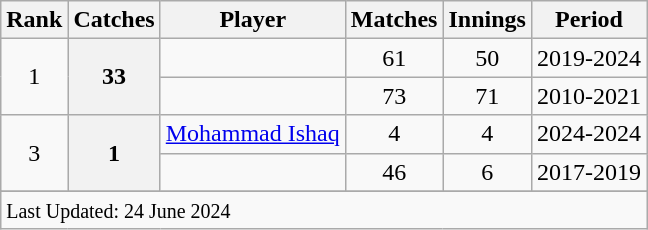<table class="wikitable plainrowheaders sortable">
<tr>
<th scope=col>Rank</th>
<th scope=col>Catches</th>
<th scope=col>Player</th>
<th scope=col>Matches</th>
<th scope=col>Innings</th>
<th scope=col>Period</th>
</tr>
<tr>
<td align=center rowspan=2>1</td>
<th scope=row style=text-align:center; rowspan=2>33</th>
<td></td>
<td align=center>61</td>
<td align="center">50</td>
<td>2019-2024</td>
</tr>
<tr>
<td></td>
<td align=center>73</td>
<td align=center>71</td>
<td>2010-2021</td>
</tr>
<tr>
<td align=center rowspan=2>3</td>
<th scope=row style=text-align:center; rowspan=2>1</th>
<td><a href='#'>Mohammad Ishaq</a></td>
<td align=center>4</td>
<td align=center>4</td>
<td>2024-2024</td>
</tr>
<tr>
<td></td>
<td align=center>46</td>
<td align=center>6</td>
<td>2017-2019</td>
</tr>
<tr>
</tr>
<tr class=sortbottom>
<td colspan=6><small>Last Updated: 24 June 2024</small></td>
</tr>
</table>
